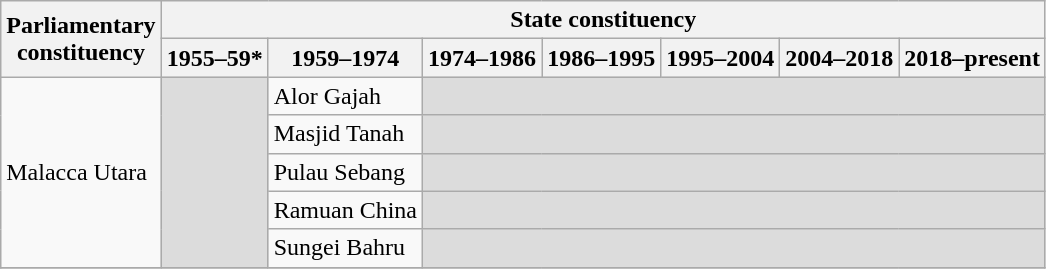<table class="wikitable">
<tr>
<th rowspan="2">Parliamentary<br>constituency</th>
<th colspan="7">State constituency</th>
</tr>
<tr>
<th>1955–59*</th>
<th>1959–1974</th>
<th>1974–1986</th>
<th>1986–1995</th>
<th>1995–2004</th>
<th>2004–2018</th>
<th>2018–present</th>
</tr>
<tr>
<td rowspan="5">Malacca Utara</td>
<td rowspan="5" bgcolor="dcdcdc"></td>
<td>Alor Gajah</td>
<td colspan="5" bgcolor="dcdcdc"></td>
</tr>
<tr>
<td>Masjid Tanah</td>
<td colspan="5" bgcolor="dcdcdc"></td>
</tr>
<tr>
<td>Pulau Sebang</td>
<td colspan="5" bgcolor="dcdcdc"></td>
</tr>
<tr>
<td>Ramuan China</td>
<td colspan="5" bgcolor="dcdcdc"></td>
</tr>
<tr>
<td>Sungei Bahru</td>
<td colspan="5" bgcolor="dcdcdc"></td>
</tr>
<tr>
</tr>
</table>
